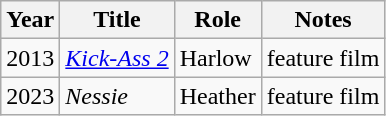<table class="wikitable sortable">
<tr>
<th>Year</th>
<th>Title</th>
<th>Role</th>
<th>Notes</th>
</tr>
<tr>
<td>2013</td>
<td><em><a href='#'>Kick-Ass 2</a></em></td>
<td>Harlow</td>
<td>feature film</td>
</tr>
<tr>
<td>2023</td>
<td><em>Nessie</em></td>
<td>Heather</td>
<td>feature film</td>
</tr>
</table>
